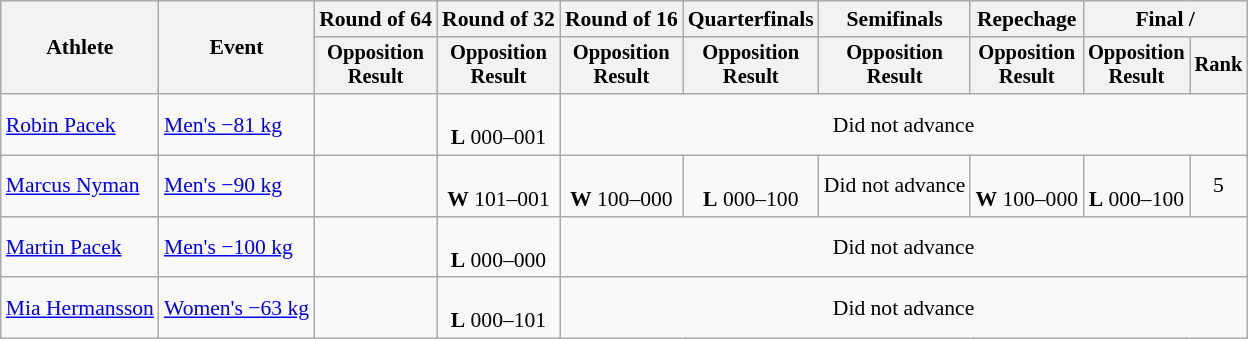<table class="wikitable" style="font-size:90%">
<tr>
<th rowspan="2">Athlete</th>
<th rowspan="2">Event</th>
<th>Round of 64</th>
<th>Round of 32</th>
<th>Round of 16</th>
<th>Quarterfinals</th>
<th>Semifinals</th>
<th>Repechage</th>
<th colspan=2>Final / </th>
</tr>
<tr style="font-size:95%">
<th>Opposition<br>Result</th>
<th>Opposition<br>Result</th>
<th>Opposition<br>Result</th>
<th>Opposition<br>Result</th>
<th>Opposition<br>Result</th>
<th>Opposition<br>Result</th>
<th>Opposition<br>Result</th>
<th>Rank</th>
</tr>
<tr align=center>
<td align=left><a href='#'>Robin Pacek</a></td>
<td align=left><a href='#'>Men's −81 kg</a></td>
<td></td>
<td><br><strong>L</strong> 000–001</td>
<td colspan=6>Did not advance</td>
</tr>
<tr align=center>
<td align=left><a href='#'>Marcus Nyman</a></td>
<td align=left><a href='#'>Men's −90 kg</a></td>
<td></td>
<td><br><strong>W</strong> 101–001</td>
<td><br><strong>W</strong> 100–000</td>
<td><br><strong>L</strong> 000–100</td>
<td>Did not advance</td>
<td><br><strong>W</strong> 100–000</td>
<td><br><strong>L</strong> 000–100</td>
<td>5</td>
</tr>
<tr align=center>
<td align=left><a href='#'>Martin Pacek</a></td>
<td align=left><a href='#'>Men's −100 kg</a></td>
<td></td>
<td><br><strong>L</strong> 000–000 </td>
<td colspan=6>Did not advance</td>
</tr>
<tr align=center>
<td align=left><a href='#'>Mia Hermansson</a></td>
<td align=left><a href='#'>Women's −63 kg</a></td>
<td></td>
<td><br><strong>L</strong> 000–101</td>
<td colspan=6>Did not advance</td>
</tr>
</table>
